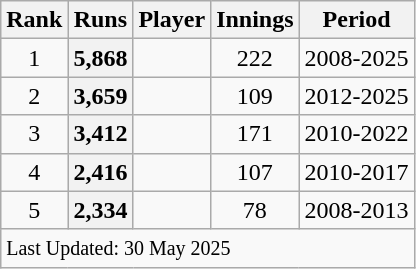<table class="wikitable">
<tr>
<th><strong>Rank</strong></th>
<th><strong>Runs</strong></th>
<th><strong>Player</strong></th>
<th><strong>Innings</strong></th>
<th><strong>Period</strong></th>
</tr>
<tr>
<td align=center>1</td>
<th scope=row style=text-align:center;>5,868</th>
<td></td>
<td align="center">222</td>
<td>2008-2025</td>
</tr>
<tr>
<td align=center>2</td>
<th scope=row style=text-align:center;>3,659</th>
<td></td>
<td align=center>109</td>
<td>2012-2025</td>
</tr>
<tr>
<td align=center>3</td>
<th scope=row style=text-align:center;>3,412</th>
<td></td>
<td align="center">171</td>
<td>2010-2022</td>
</tr>
<tr>
<td align=center>4</td>
<th scope=row style=text-align:center;>2,416</th>
<td></td>
<td align=center>107</td>
<td>2010-2017</td>
</tr>
<tr>
<td align=center>5</td>
<th scope=row style=text-align:center;>2,334</th>
<td></td>
<td align=center>78</td>
<td>2008-2013</td>
</tr>
<tr class=sortbottom>
<td colspan="5"><small>Last Updated: 30 May 2025</small></td>
</tr>
</table>
